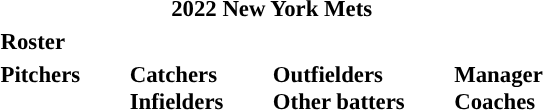<table class="toccolours" style="font-size: 95%;">
<tr>
<th colspan="10">2022 New York Mets</th>
</tr>
<tr>
<td colspan="10"><strong>Roster</strong></td>
</tr>
<tr>
<td valign="top"><strong>Pitchers</strong><br>





























</td>
<td width="25px"></td>
<td valign="top"><strong>Catchers</strong><br>




<strong>Infielders</strong>













</td>
<td width="25px"></td>
<td valign="top"><strong>Outfielders</strong><br>









<strong>Other batters</strong>
</td>
<td width="25px"></td>
<td valign="top"><strong>Manager</strong><br>
<strong>Coaches</strong>
 
 
 
 
 

 
 
 
 
</td>
</tr>
</table>
